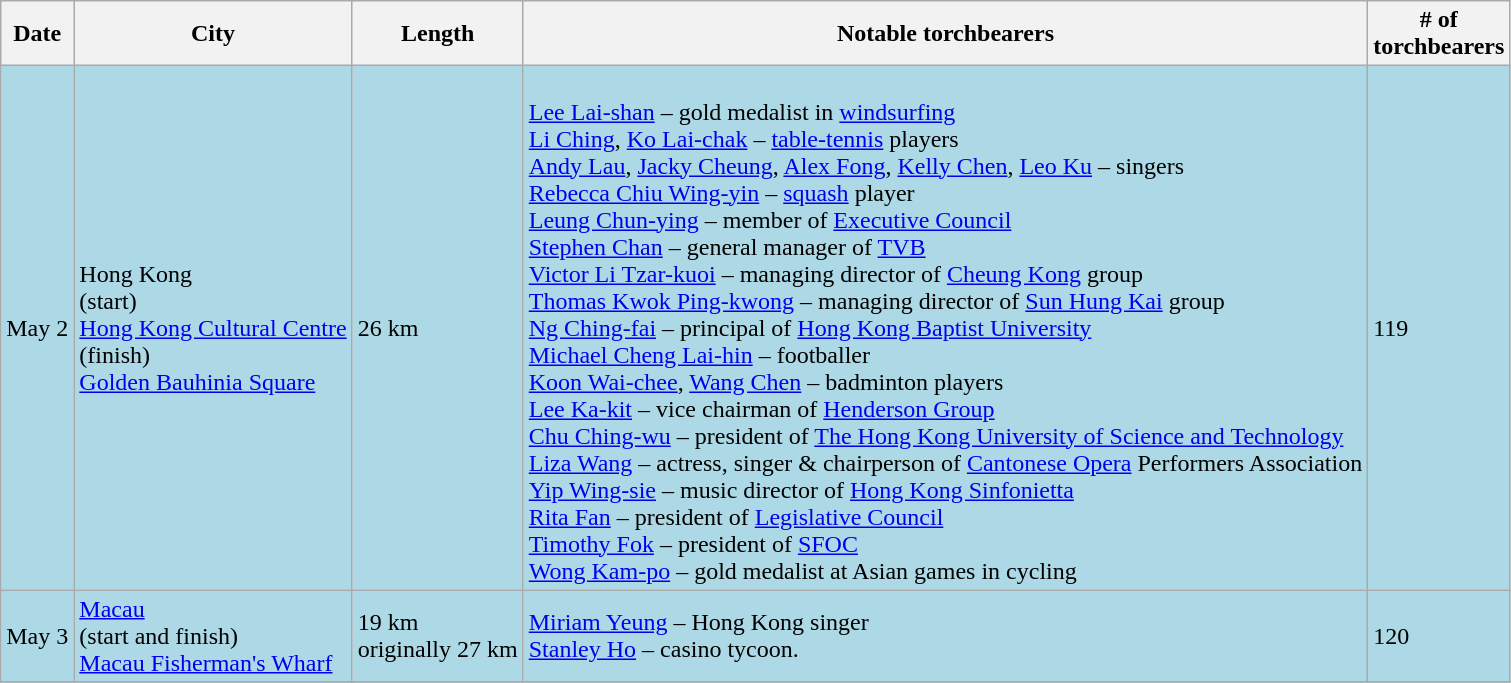<table class="wikitable">
<tr>
<th>Date</th>
<th colspan=2>City</th>
<th>Length</th>
<th>Notable torchbearers</th>
<th># of <br>torchbearers</th>
</tr>
<tr bgcolor="lightblue">
<td>May 2</td>
<td colspan=2> Hong Kong<br>(start)<br><a href='#'>Hong Kong Cultural Centre</a><br>(finish)<br><a href='#'>Golden Bauhinia Square</a></td>
<td>26 km</td>
<td><br><a href='#'>Lee Lai-shan</a> – gold medalist in <a href='#'>windsurfing</a><br>
<a href='#'>Li Ching</a>, <a href='#'>Ko Lai-chak</a> – <a href='#'>table-tennis</a> players<br>
<a href='#'>Andy Lau</a>, <a href='#'>Jacky Cheung</a>, <a href='#'>Alex Fong</a>, <a href='#'>Kelly Chen</a>, <a href='#'>Leo Ku</a> – singers<br>
<a href='#'>Rebecca Chiu Wing-yin</a> – <a href='#'>squash</a> player<br>
<a href='#'>Leung Chun-ying</a> – member of <a href='#'>Executive Council</a><br>
<a href='#'>Stephen Chan</a> – general manager of <a href='#'>TVB</a><br>
<a href='#'>Victor Li Tzar-kuoi</a> – managing director of <a href='#'>Cheung Kong</a> group<br>
<a href='#'>Thomas Kwok Ping-kwong</a> – managing director of <a href='#'>Sun Hung Kai</a> group<br>
<a href='#'>Ng Ching-fai</a> – principal of <a href='#'>Hong Kong Baptist University</a><br>
<a href='#'>Michael Cheng Lai-hin</a> – footballer<br>
<a href='#'>Koon Wai-chee</a>, <a href='#'>Wang Chen</a> – badminton players<br>
<a href='#'>Lee Ka-kit</a> – vice chairman of <a href='#'>Henderson Group</a><br>
<a href='#'>Chu Ching-wu</a> – president of <a href='#'>The Hong Kong University of Science and Technology</a><br>
<a href='#'>Liza Wang</a> – actress, singer & chairperson of <a href='#'>Cantonese Opera</a> Performers Association<br>
<a href='#'>Yip Wing-sie</a> – music director of <a href='#'>Hong Kong Sinfonietta</a><br>
<a href='#'>Rita Fan</a> – president of <a href='#'>Legislative Council</a><br>
<a href='#'>Timothy Fok</a> – president of <a href='#'>SFOC</a><br>
<a href='#'>Wong Kam-po</a> – gold medalist at Asian games in cycling</td>
<td>119</td>
</tr>
<tr bgcolor="lightblue">
<td>May 3</td>
<td colspan=2> <a href='#'>Macau</a><br>(start and finish)<br><a href='#'>Macau Fisherman's Wharf</a></td>
<td>19 km<br>originally 27 km</td>
<td><a href='#'>Miriam Yeung</a> – Hong Kong singer<br><a href='#'>Stanley Ho</a> – casino tycoon.</td>
<td>120</td>
</tr>
<tr>
</tr>
</table>
